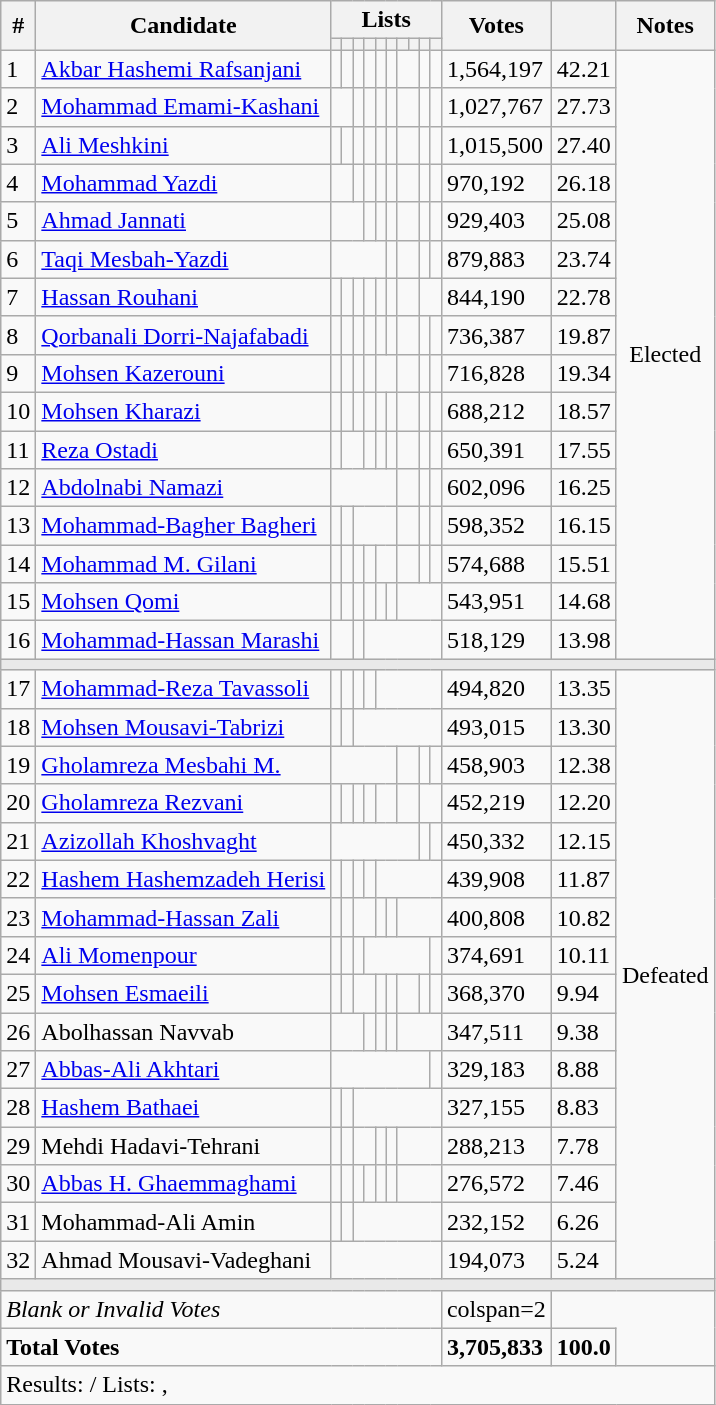<table class=wikitable style=text-align:left>
<tr>
<th rowspan="2">#</th>
<th rowspan="2">Candidate</th>
<th colspan="10">Lists</th>
<th rowspan="2">Votes</th>
<th rowspan="2"></th>
<th rowspan="2">Notes</th>
</tr>
<tr>
<th></th>
<th></th>
<th></th>
<th></th>
<th></th>
<th></th>
<th></th>
<th></th>
<th></th>
<th></th>
</tr>
<tr>
<td>1</td>
<td><a href='#'>Akbar Hashemi Rafsanjani</a></td>
<td style="text-align:center;"></td>
<td style="text-align:center;"></td>
<td style="text-align:center;"></td>
<td style="text-align:center;"></td>
<td></td>
<td style="text-align:center;"></td>
<td style="text-align:center;" colspan=2></td>
<td style="text-align:center;"></td>
<td></td>
<td>1,564,197</td>
<td>42.21</td>
<td rowspan="16" align=center>Elected</td>
</tr>
<tr>
<td>2</td>
<td><a href='#'>Mohammad Emami-Kashani</a></td>
<td colspan=2></td>
<td style="text-align:center;"></td>
<td style="text-align:center;"></td>
<td></td>
<td style="text-align:center;"></td>
<td style="text-align:center;" colspan=2></td>
<td style="text-align:center;"></td>
<td></td>
<td>1,027,767</td>
<td>27.73</td>
</tr>
<tr>
<td>3</td>
<td><a href='#'>Ali Meshkini</a></td>
<td></td>
<td style="text-align:center;"></td>
<td style="text-align:center;"></td>
<td style="text-align:center;"></td>
<td></td>
<td style="text-align:center;"></td>
<td style="text-align:center;" colspan=2></td>
<td style="text-align:center;"></td>
<td style="text-align:center;"></td>
<td>1,015,500</td>
<td>27.40</td>
</tr>
<tr>
<td>4</td>
<td><a href='#'>Mohammad Yazdi</a></td>
<td colspan=2></td>
<td style="text-align:center;"></td>
<td></td>
<td style="text-align:center;"></td>
<td style="text-align:center;"></td>
<td style="text-align:center;" colspan=2></td>
<td style="text-align:center;"></td>
<td style="text-align:center;"></td>
<td>970,192</td>
<td>26.18</td>
</tr>
<tr>
<td>5</td>
<td><a href='#'>Ahmad Jannati</a></td>
<td colspan=3></td>
<td style="text-align:center;"></td>
<td></td>
<td style="text-align:center;"></td>
<td style="text-align:center;" colspan=2></td>
<td style="text-align:center;"></td>
<td style="text-align:center;"></td>
<td>929,403</td>
<td>25.08</td>
</tr>
<tr>
<td>6</td>
<td><a href='#'>Taqi Mesbah-Yazdi</a></td>
<td colspan=5></td>
<td style="text-align:center;"></td>
<td style="text-align:center;" colspan=2></td>
<td style="text-align:center;"></td>
<td style="text-align:center;"></td>
<td>879,883</td>
<td>23.74</td>
</tr>
<tr>
<td>7</td>
<td><a href='#'>Hassan Rouhani</a></td>
<td style="text-align:center;"></td>
<td style="text-align:center;"></td>
<td style="text-align:center;"></td>
<td style="text-align:center;"></td>
<td></td>
<td style="text-align:center;"></td>
<td style="text-align:center;" colspan=2></td>
<td colspan=2></td>
<td>844,190</td>
<td>22.78</td>
</tr>
<tr>
<td>8</td>
<td><a href='#'>Qorbanali Dorri-Najafabadi</a></td>
<td style="text-align:center;"></td>
<td></td>
<td style="text-align:center;"></td>
<td style="text-align:center;"></td>
<td style="text-align:center;"></td>
<td style="text-align:center;"></td>
<td style="text-align:center;" colspan=2></td>
<td style="text-align:center;"></td>
<td></td>
<td>736,387</td>
<td>19.87</td>
</tr>
<tr>
<td>9</td>
<td><a href='#'>Mohsen Kazerouni</a></td>
<td></td>
<td style="text-align:center;"></td>
<td></td>
<td style="text-align:center;"></td>
<td colspan=2></td>
<td style="text-align:center;" colspan=2></td>
<td style="text-align:center;"></td>
<td></td>
<td>716,828</td>
<td>19.34</td>
</tr>
<tr>
<td>10</td>
<td><a href='#'>Mohsen Kharazi</a></td>
<td style="text-align:center;"></td>
<td style="text-align:center;"></td>
<td style="text-align:center;"></td>
<td style="text-align:center;"></td>
<td></td>
<td style="text-align:center;"></td>
<td style="text-align:center;" colspan=2></td>
<td style="text-align:center;"></td>
<td style="text-align:center;"></td>
<td>688,212</td>
<td>18.57</td>
</tr>
<tr>
<td>11</td>
<td><a href='#'>Reza Ostadi</a></td>
<td style="text-align:center;"></td>
<td colspan=2></td>
<td style="text-align:center;"></td>
<td style="text-align:center;"></td>
<td style="text-align:center;"></td>
<td style="text-align:center;" colspan=2></td>
<td style="text-align:center;"></td>
<td style="text-align:center;"></td>
<td>650,391</td>
<td>17.55</td>
</tr>
<tr>
<td>12</td>
<td><a href='#'>Abdolnabi Namazi</a></td>
<td colspan=6></td>
<td style="text-align:center;" colspan=2></td>
<td style="text-align:center;"></td>
<td style="text-align:center;"></td>
<td>602,096</td>
<td>16.25</td>
</tr>
<tr>
<td>13</td>
<td><a href='#'>Mohammad-Bagher Bagheri</a></td>
<td style="text-align:center;"></td>
<td style="text-align:center;"></td>
<td colspan=4></td>
<td style="text-align:center;" colspan=2></td>
<td style="text-align:center;"></td>
<td></td>
<td>598,352</td>
<td>16.15</td>
</tr>
<tr>
<td>14</td>
<td><a href='#'>Mohammad M. Gilani</a></td>
<td></td>
<td style="text-align:center;"></td>
<td style="text-align:center;"></td>
<td style="text-align:center;"></td>
<td colspan=2></td>
<td style="text-align:center;" colspan=2></td>
<td style="text-align:center;"></td>
<td style="text-align:center;"></td>
<td>574,688</td>
<td>15.51</td>
</tr>
<tr>
<td>15</td>
<td><a href='#'>Mohsen Qomi</a></td>
<td style="text-align:center;"></td>
<td style="text-align:center;"></td>
<td style="text-align:center;"></td>
<td style="text-align:center;"></td>
<td style="text-align:center;"></td>
<td style="text-align:center;"></td>
<td colspan=4></td>
<td>543,951</td>
<td>14.68</td>
</tr>
<tr>
<td>16</td>
<td><a href='#'>Mohammad-Hassan Marashi</a></td>
<td colspan=2></td>
<td style="text-align:center;"></td>
<td colspan=7></td>
<td>518,129</td>
<td>13.98</td>
</tr>
<tr>
<td colspan="16" style="background:#E9E9E9;"></td>
</tr>
<tr>
<td>17</td>
<td><a href='#'>Mohammad-Reza Tavassoli</a></td>
<td style="text-align:center;"></td>
<td></td>
<td style="text-align:center;"></td>
<td style="text-align:center;"></td>
<td colspan=6></td>
<td>494,820</td>
<td>13.35</td>
<td rowspan=16 align=center>Defeated</td>
</tr>
<tr>
<td>18</td>
<td><a href='#'>Mohsen Mousavi-Tabrizi</a></td>
<td style="text-align:center;"></td>
<td style="text-align:center;"></td>
<td colspan=8></td>
<td>493,015</td>
<td>13.30</td>
</tr>
<tr>
<td>19</td>
<td><a href='#'>Gholamreza Mesbahi M.</a></td>
<td colspan=6></td>
<td style="text-align:center;" colspan=2></td>
<td style="text-align:center;"></td>
<td></td>
<td>458,903</td>
<td>12.38</td>
</tr>
<tr>
<td>20</td>
<td><a href='#'>Gholamreza Rezvani</a></td>
<td style="text-align:center;"></td>
<td></td>
<td style="text-align:center;"></td>
<td style="text-align:center;"></td>
<td colspan=2></td>
<td style="text-align:center;" colspan=2></td>
<td colspan=2></td>
<td>452,219</td>
<td>12.20</td>
</tr>
<tr>
<td>21</td>
<td><a href='#'>Azizollah Khoshvaght</a></td>
<td colspan=8></td>
<td style="text-align:center;"></td>
<td style="text-align:center;"></td>
<td>450,332</td>
<td>12.15</td>
</tr>
<tr>
<td>22</td>
<td><a href='#'>Hashem Hashemzadeh Herisi</a></td>
<td style="text-align:center;"></td>
<td style="text-align:center;"></td>
<td style="text-align:center;"></td>
<td style="text-align:center;"></td>
<td colspan=6></td>
<td>439,908</td>
<td>11.87</td>
</tr>
<tr>
<td>23</td>
<td><a href='#'>Mohammad-Hassan Zali</a></td>
<td></td>
<td style="text-align:center;"></td>
<td colspan=2></td>
<td style="text-align:center;"></td>
<td style="text-align:center;"></td>
<td colspan=4></td>
<td>400,808</td>
<td>10.82</td>
</tr>
<tr>
<td>24</td>
<td><a href='#'>Ali Momenpour</a></td>
<td style="text-align:center;"></td>
<td></td>
<td style="text-align:center;"></td>
<td colspan=6></td>
<td style="text-align:center;"></td>
<td>374,691</td>
<td>10.11</td>
</tr>
<tr>
<td>25</td>
<td><a href='#'>Mohsen Esmaeili</a></td>
<td></td>
<td style="text-align:center;"></td>
<td colspan=2></td>
<td style="text-align:center;"></td>
<td style="text-align:center;"></td>
<td colspan=2></td>
<td style="text-align:center;"></td>
<td></td>
<td>368,370</td>
<td>9.94</td>
</tr>
<tr>
<td>26</td>
<td>Abolhassan Navvab</td>
<td colspan=3></td>
<td style="text-align:center;"></td>
<td style="text-align:center;"></td>
<td style="text-align:center;"></td>
<td colspan=4></td>
<td>347,511</td>
<td>9.38</td>
</tr>
<tr>
<td>27</td>
<td><a href='#'>Abbas-Ali Akhtari</a></td>
<td colspan=9></td>
<td style="text-align:center;"></td>
<td>329,183</td>
<td>8.88</td>
</tr>
<tr>
<td>28</td>
<td><a href='#'>Hashem Bathaei</a></td>
<td></td>
<td style="text-align:center;"></td>
<td colspan=8></td>
<td>327,155</td>
<td>8.83</td>
</tr>
<tr>
<td>29</td>
<td>Mehdi Hadavi-Tehrani</td>
<td></td>
<td style="text-align:center;"></td>
<td colspan=2></td>
<td style="text-align:center;"></td>
<td style="text-align:center;"></td>
<td colspan=4></td>
<td>288,213</td>
<td>7.78</td>
</tr>
<tr>
<td>30</td>
<td><a href='#'>Abbas H. Ghaemmaghami</a></td>
<td></td>
<td style="text-align:center;"></td>
<td></td>
<td style="text-align:center;"></td>
<td style="text-align:center;"></td>
<td style="text-align:center;"></td>
<td colspan=4></td>
<td>276,572</td>
<td>7.46</td>
</tr>
<tr>
<td>31</td>
<td>Mohammad-Ali Amin</td>
<td></td>
<td style="text-align:center;"></td>
<td colspan=8></td>
<td>232,152</td>
<td>6.26</td>
</tr>
<tr>
<td>32</td>
<td>Ahmad Mousavi-Vadeghani</td>
<td colspan=10></td>
<td>194,073</td>
<td>5.24</td>
</tr>
<tr>
<td colspan="15" style="background:#E9E9E9;"></td>
</tr>
<tr>
<td colspan="12"><em>Blank or Invalid Votes</em></td>
<td>colspan=2 </td>
</tr>
<tr>
<td colspan="12"><strong>Total Votes</strong></td>
<td><strong>3,705,833</strong></td>
<td><strong>100.0</strong></td>
</tr>
<tr>
<td colspan="16" style="text-align:left;">Results:  / Lists: , </td>
</tr>
</table>
